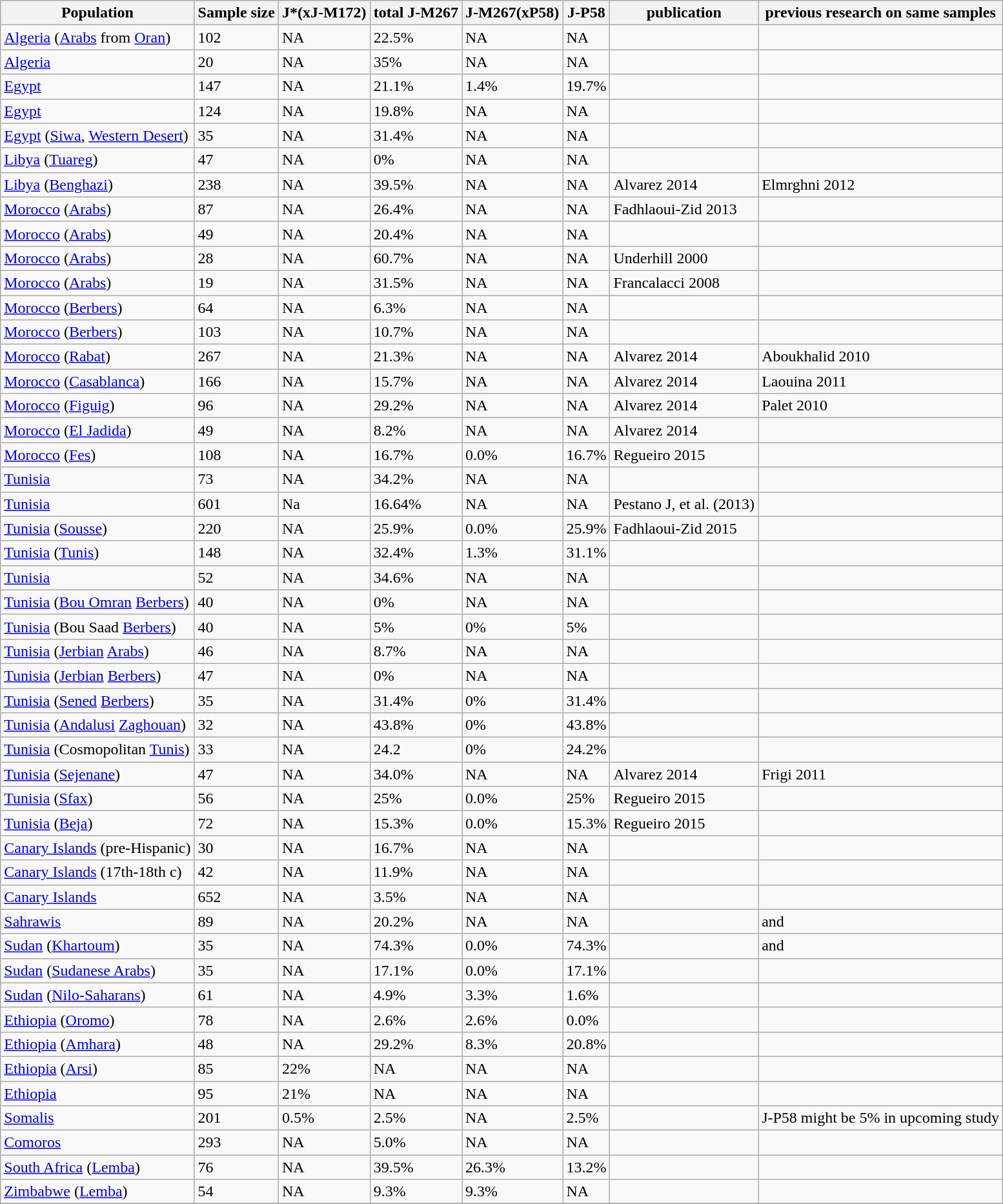<table class="wikitable sortable mw-collapsible">
<tr>
<th>Population</th>
<th>Sample size</th>
<th>J*(xJ-M172)</th>
<th>total J-M267</th>
<th>J-M267(xP58)</th>
<th>J-P58</th>
<th>publication</th>
<th>previous research on same samples</th>
</tr>
<tr>
<td><a href='#'>Algeria</a> (<a href='#'>Arabs</a> from <a href='#'>Oran</a>)</td>
<td>102</td>
<td>NA</td>
<td>22.5%</td>
<td>NA</td>
<td>NA</td>
<td></td>
<td></td>
</tr>
<tr>
<td><a href='#'>Algeria</a></td>
<td>20</td>
<td>NA</td>
<td>35%</td>
<td>NA</td>
<td>NA</td>
<td></td>
<td></td>
</tr>
<tr>
<td><a href='#'>Egypt</a></td>
<td>147</td>
<td>NA</td>
<td>21.1%</td>
<td>1.4%</td>
<td>19.7%</td>
<td></td>
<td></td>
</tr>
<tr>
<td><a href='#'>Egypt</a></td>
<td>124</td>
<td>NA</td>
<td>19.8%</td>
<td>NA</td>
<td>NA</td>
<td></td>
<td></td>
</tr>
<tr>
<td><a href='#'>Egypt</a> (<a href='#'>Siwa</a>, <a href='#'>Western Desert</a>)</td>
<td>35</td>
<td>NA</td>
<td>31.4%</td>
<td>NA</td>
<td>NA</td>
<td></td>
<td></td>
</tr>
<tr>
<td><a href='#'>Libya</a> (<a href='#'>Tuareg</a>)</td>
<td>47</td>
<td>NA</td>
<td>0%</td>
<td>NA</td>
<td>NA</td>
<td></td>
<td></td>
</tr>
<tr>
<td><a href='#'>Libya</a> (<a href='#'>Benghazi</a>)</td>
<td>238</td>
<td>NA</td>
<td>39.5%</td>
<td>NA</td>
<td>NA</td>
<td>Alvarez 2014</td>
<td>Elmrghni 2012</td>
</tr>
<tr>
<td><a href='#'>Morocco</a> (<a href='#'>Arabs</a>)</td>
<td>87</td>
<td>NA</td>
<td>26.4%</td>
<td>NA</td>
<td>NA</td>
<td>Fadhlaoui-Zid 2013</td>
<td></td>
</tr>
<tr>
<td><a href='#'>Morocco</a> (<a href='#'>Arabs</a>)</td>
<td>49</td>
<td>NA</td>
<td>20.4%</td>
<td>NA</td>
<td>NA</td>
<td></td>
<td></td>
</tr>
<tr>
<td><a href='#'>Morocco</a> (<a href='#'>Arabs</a>)</td>
<td>28</td>
<td>NA</td>
<td>60.7%</td>
<td>NA</td>
<td>NA</td>
<td>Underhill 2000</td>
<td></td>
</tr>
<tr>
<td><a href='#'>Morocco</a> (<a href='#'>Arabs</a>)</td>
<td>19</td>
<td>NA</td>
<td>31.5%</td>
<td>NA</td>
<td>NA</td>
<td>Francalacci 2008</td>
<td></td>
</tr>
<tr>
<td><a href='#'>Morocco</a> (<a href='#'>Berbers</a>)</td>
<td>64</td>
<td>NA</td>
<td>6.3%</td>
<td>NA</td>
<td>NA</td>
<td></td>
<td></td>
</tr>
<tr>
<td><a href='#'>Morocco</a> (<a href='#'>Berbers</a>)</td>
<td>103</td>
<td>NA</td>
<td>10.7%</td>
<td>NA</td>
<td>NA</td>
<td></td>
<td></td>
</tr>
<tr>
<td><a href='#'>Morocco</a> (<a href='#'>Rabat</a>)</td>
<td>267</td>
<td>NA</td>
<td>21.3%</td>
<td>NA</td>
<td>NA</td>
<td>Alvarez 2014</td>
<td>Aboukhalid 2010</td>
</tr>
<tr>
<td><a href='#'>Morocco</a> (<a href='#'>Casablanca</a>)</td>
<td>166</td>
<td>NA</td>
<td>15.7%</td>
<td>NA</td>
<td>NA</td>
<td>Alvarez 2014</td>
<td>Laouina 2011</td>
</tr>
<tr>
<td><a href='#'>Morocco</a> (<a href='#'>Figuig</a>)</td>
<td>96</td>
<td>NA</td>
<td>29.2%</td>
<td>NA</td>
<td>NA</td>
<td>Alvarez 2014</td>
<td>Palet 2010</td>
</tr>
<tr>
<td><a href='#'>Morocco</a> (<a href='#'>El Jadida</a>)</td>
<td>49</td>
<td>NA</td>
<td>8.2%</td>
<td>NA</td>
<td>NA</td>
<td>Alvarez 2014</td>
<td></td>
</tr>
<tr>
<td><a href='#'>Morocco</a> (<a href='#'>Fes</a>)</td>
<td>108</td>
<td>NA</td>
<td>16.7%</td>
<td>0.0%</td>
<td>16.7%</td>
<td>Regueiro 2015</td>
<td></td>
</tr>
<tr>
<td><a href='#'>Tunisia</a></td>
<td>73</td>
<td>NA</td>
<td>34.2%</td>
<td>NA</td>
<td>NA</td>
<td></td>
<td></td>
</tr>
<tr>
<td><a href='#'>Tunisia</a></td>
<td>601</td>
<td>Na</td>
<td>16.64%</td>
<td>NA</td>
<td>NA</td>
<td>Pestano J, et al. (2013)</td>
<td></td>
</tr>
<tr>
<td><a href='#'>Tunisia</a> (<a href='#'>Sousse</a>)</td>
<td>220</td>
<td>NA</td>
<td>25.9%</td>
<td>0.0%</td>
<td>25.9%</td>
<td>Fadhlaoui-Zid 2015</td>
<td></td>
</tr>
<tr>
<td><a href='#'>Tunisia</a> (<a href='#'>Tunis</a>)</td>
<td>148</td>
<td>NA</td>
<td>32.4%</td>
<td>1.3%</td>
<td>31.1%</td>
<td></td>
<td></td>
</tr>
<tr>
<td><a href='#'>Tunisia</a></td>
<td>52</td>
<td>NA</td>
<td>34.6%</td>
<td>NA</td>
<td>NA</td>
<td></td>
<td></td>
</tr>
<tr>
<td><a href='#'>Tunisia</a> (<a href='#'>Bou Omran</a> <a href='#'>Berbers</a>)</td>
<td>40</td>
<td>NA</td>
<td>0%</td>
<td>NA</td>
<td>NA</td>
<td></td>
<td></td>
</tr>
<tr>
<td><a href='#'>Tunisia</a> (Bou Saad <a href='#'>Berbers</a>)</td>
<td>40</td>
<td>NA</td>
<td>5%</td>
<td>0%</td>
<td>5%</td>
<td></td>
<td></td>
</tr>
<tr>
<td><a href='#'>Tunisia</a> (<a href='#'>Jerbian</a> <a href='#'>Arabs</a>)</td>
<td>46</td>
<td>NA</td>
<td>8.7%</td>
<td>NA</td>
<td>NA</td>
<td></td>
<td></td>
</tr>
<tr>
<td><a href='#'>Tunisia</a> (<a href='#'>Jerbian</a> <a href='#'>Berbers</a>)</td>
<td>47</td>
<td>NA</td>
<td>0%</td>
<td>NA</td>
<td>NA</td>
<td></td>
<td></td>
</tr>
<tr>
<td><a href='#'>Tunisia</a> (<a href='#'>Sened</a> <a href='#'>Berbers</a>)</td>
<td>35</td>
<td>NA</td>
<td>31.4%</td>
<td>0%</td>
<td>31.4%</td>
<td></td>
<td></td>
</tr>
<tr>
<td><a href='#'>Tunisia</a> (<a href='#'>Andalusi</a> <a href='#'>Zaghouan</a>)</td>
<td>32</td>
<td>NA</td>
<td>43.8%</td>
<td>0%</td>
<td>43.8%</td>
<td></td>
<td></td>
</tr>
<tr>
<td><a href='#'>Tunisia</a> (Cosmopolitan <a href='#'>Tunis</a>)</td>
<td>33</td>
<td>NA</td>
<td>24.2</td>
<td>0%</td>
<td>24.2%</td>
<td></td>
<td></td>
</tr>
<tr>
<td><a href='#'>Tunisia</a> (<a href='#'>Sejenane</a>)</td>
<td>47</td>
<td>NA</td>
<td>34.0%</td>
<td>NA</td>
<td>NA</td>
<td>Alvarez 2014</td>
<td>Frigi 2011</td>
</tr>
<tr>
<td><a href='#'>Tunisia</a> (<a href='#'>Sfax</a>)</td>
<td>56</td>
<td>NA</td>
<td>25%</td>
<td>0.0%</td>
<td>25%</td>
<td>Regueiro 2015</td>
<td></td>
</tr>
<tr>
<td><a href='#'>Tunisia</a> (<a href='#'>Beja</a>)</td>
<td>72</td>
<td>NA</td>
<td>15.3%</td>
<td>0.0%</td>
<td>15.3%</td>
<td>Regueiro 2015</td>
<td></td>
</tr>
<tr>
<td><a href='#'>Canary Islands</a> (pre-Hispanic)</td>
<td>30</td>
<td>NA</td>
<td>16.7%</td>
<td>NA</td>
<td>NA</td>
<td></td>
<td></td>
</tr>
<tr>
<td><a href='#'>Canary Islands</a> (17th-18th c)</td>
<td>42</td>
<td>NA</td>
<td>11.9%</td>
<td>NA</td>
<td>NA</td>
<td></td>
<td></td>
</tr>
<tr>
<td><a href='#'>Canary Islands</a></td>
<td>652</td>
<td>NA</td>
<td>3.5%</td>
<td>NA</td>
<td>NA</td>
<td></td>
<td></td>
</tr>
<tr>
<td><a href='#'>Sahrawis</a></td>
<td>89</td>
<td>NA</td>
<td>20.2%</td>
<td>NA</td>
<td>NA</td>
<td></td>
<td> and </td>
</tr>
<tr>
<td><a href='#'>Sudan</a> (<a href='#'>Khartoum</a>)</td>
<td>35</td>
<td>NA</td>
<td>74.3%</td>
<td>0.0%</td>
<td>74.3%</td>
<td></td>
<td> and </td>
</tr>
<tr>
<td><a href='#'>Sudan</a> (<a href='#'>Sudanese Arabs</a>)</td>
<td>35</td>
<td>NA</td>
<td>17.1%</td>
<td>0.0%</td>
<td>17.1%</td>
<td></td>
<td></td>
</tr>
<tr>
<td><a href='#'>Sudan</a> (<a href='#'>Nilo-Saharans</a>)</td>
<td>61</td>
<td>NA</td>
<td>4.9%</td>
<td>3.3%</td>
<td>1.6%</td>
<td></td>
<td></td>
</tr>
<tr>
<td><a href='#'>Ethiopia</a> (<a href='#'>Oromo</a>)</td>
<td>78</td>
<td>NA</td>
<td>2.6%</td>
<td>2.6%</td>
<td>0.0%</td>
<td></td>
<td></td>
</tr>
<tr>
<td><a href='#'>Ethiopia</a> (<a href='#'>Amhara</a>)</td>
<td>48</td>
<td>NA</td>
<td>29.2%</td>
<td>8.3%</td>
<td>20.8%</td>
<td></td>
<td></td>
</tr>
<tr>
<td><a href='#'>Ethiopia</a> (<a href='#'>Arsi</a>)</td>
<td>85</td>
<td>22%</td>
<td>NA</td>
<td>NA</td>
<td>NA</td>
<td></td>
<td></td>
</tr>
<tr>
<td><a href='#'>Ethiopia</a></td>
<td>95</td>
<td>21%</td>
<td>NA</td>
<td>NA</td>
<td>NA</td>
<td></td>
<td></td>
</tr>
<tr>
<td><a href='#'>Somalis</a> </td>
<td>201</td>
<td>0.5%</td>
<td>2.5%</td>
<td>NA</td>
<td>2.5%</td>
<td></td>
<td>J-P58 might be 5% in upcoming study</td>
</tr>
<tr>
<td><a href='#'>Comoros</a></td>
<td>293</td>
<td>NA</td>
<td>5.0%</td>
<td>NA</td>
<td>NA</td>
<td></td>
<td></td>
</tr>
<tr>
<td><a href='#'>South Africa</a> (<a href='#'>Lemba</a>)</td>
<td>76</td>
<td>NA</td>
<td>39.5%</td>
<td>26.3%</td>
<td>13.2%</td>
<td></td>
<td></td>
</tr>
<tr>
<td><a href='#'>Zimbabwe</a> (<a href='#'>Lemba</a>)</td>
<td>54</td>
<td>NA</td>
<td>9.3%</td>
<td>9.3%</td>
<td>NA</td>
<td></td>
<td></td>
</tr>
<tr>
</tr>
</table>
